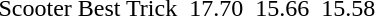<table>
<tr>
<td>Scooter Best Trick</td>
<td></td>
<td>17.70</td>
<td></td>
<td>15.66</td>
<td></td>
<td>15.58</td>
</tr>
</table>
